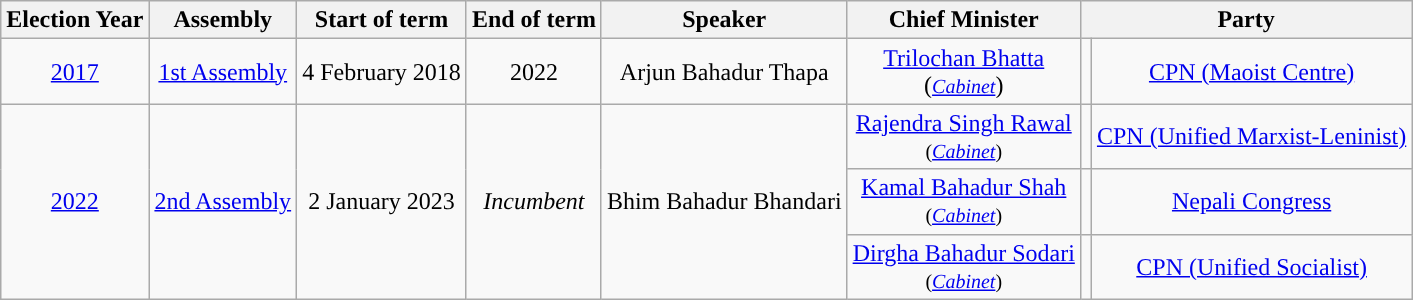<table class="wikitable" style="text-align:center">
<tr>
<th>Election Year</th>
<th>Assembly</th>
<th>Start of term</th>
<th>End of term</th>
<th>Speaker</th>
<th>Chief Minister</th>
<th colspan="2">Party</th>
</tr>
<tr>
<td><a href='#'>2017</a></td>
<td><a href='#'>1st Assembly</a></td>
<td>4 February 2018</td>
<td>2022</td>
<td>Arjun Bahadur Thapa</td>
<td><a href='#'>Trilochan Bhatta</a><br>(<small><em><a href='#'>Cabinet</a></em></small>)</td>
<td></td>
<td><a href='#'>CPN (Maoist Centre)</a></td>
</tr>
<tr>
<td rowspan="3"><a href='#'>2022</a></td>
<td rowspan="3"><a href='#'>2nd Assembly</a></td>
<td rowspan="3">2 January 2023</td>
<td rowspan="3"><em>Incumbent</em></td>
<td rowspan="3">Bhim Bahadur Bhandari</td>
<td><a href='#'>Rajendra Singh Rawal</a><br><small>(<em><a href='#'>Cabinet</a></em>)</small></td>
<td></td>
<td><a href='#'>CPN (Unified Marxist-Leninist)</a></td>
</tr>
<tr>
<td><a href='#'>Kamal Bahadur Shah</a><br><small>(<em><a href='#'>Cabinet</a></em>)</small></td>
<td></td>
<td><a href='#'>Nepali Congress</a></td>
</tr>
<tr>
<td><a href='#'>Dirgha Bahadur Sodari</a><br><small>(<em><a href='#'>Cabinet</a></em>)</small></td>
<td></td>
<td><a href='#'>CPN (Unified Socialist)</a></td>
</tr>
</table>
